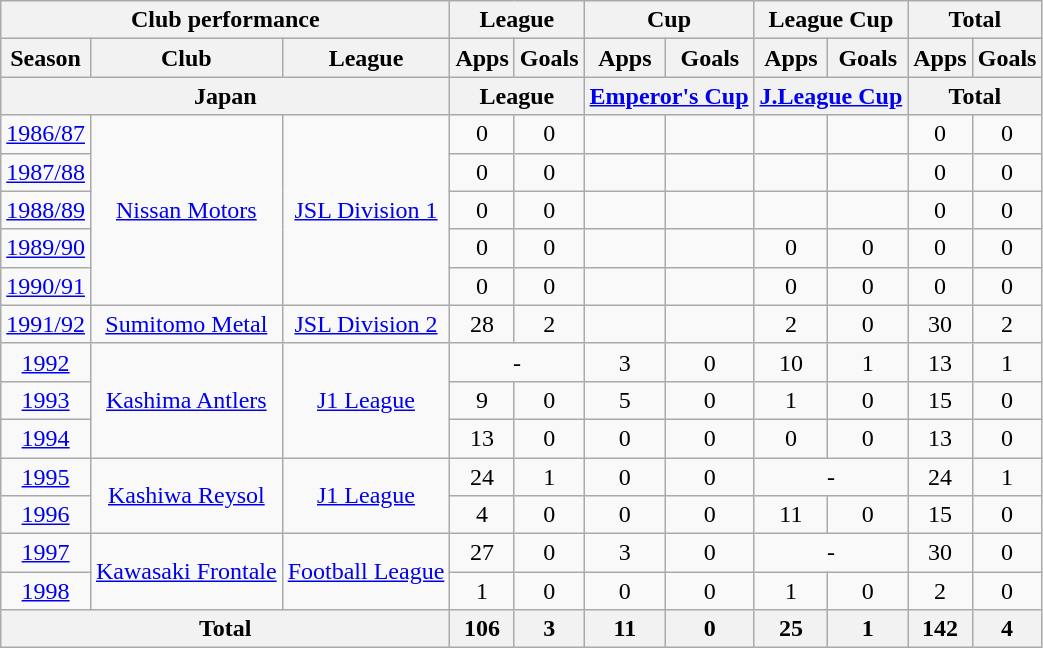<table class="wikitable" style="text-align:center;">
<tr>
<th colspan=3>Club performance</th>
<th colspan=2>League</th>
<th colspan=2>Cup</th>
<th colspan=2>League Cup</th>
<th colspan=2>Total</th>
</tr>
<tr>
<th>Season</th>
<th>Club</th>
<th>League</th>
<th>Apps</th>
<th>Goals</th>
<th>Apps</th>
<th>Goals</th>
<th>Apps</th>
<th>Goals</th>
<th>Apps</th>
<th>Goals</th>
</tr>
<tr>
<th colspan=3>Japan</th>
<th colspan=2>League</th>
<th colspan=2><a href='#'>Emperor's Cup</a></th>
<th colspan=2><a href='#'>J.League Cup</a></th>
<th colspan=2>Total</th>
</tr>
<tr>
<td><a href='#'>1986/87</a></td>
<td rowspan="5"><a href='#'>Nissan Motors</a></td>
<td rowspan="5"><a href='#'>JSL Division 1</a></td>
<td>0</td>
<td>0</td>
<td></td>
<td></td>
<td></td>
<td></td>
<td>0</td>
<td>0</td>
</tr>
<tr>
<td><a href='#'>1987/88</a></td>
<td>0</td>
<td>0</td>
<td></td>
<td></td>
<td></td>
<td></td>
<td>0</td>
<td>0</td>
</tr>
<tr>
<td><a href='#'>1988/89</a></td>
<td>0</td>
<td>0</td>
<td></td>
<td></td>
<td></td>
<td></td>
<td>0</td>
<td>0</td>
</tr>
<tr>
<td><a href='#'>1989/90</a></td>
<td>0</td>
<td>0</td>
<td></td>
<td></td>
<td>0</td>
<td>0</td>
<td>0</td>
<td>0</td>
</tr>
<tr>
<td><a href='#'>1990/91</a></td>
<td>0</td>
<td>0</td>
<td></td>
<td></td>
<td>0</td>
<td>0</td>
<td>0</td>
<td>0</td>
</tr>
<tr>
<td><a href='#'>1991/92</a></td>
<td><a href='#'>Sumitomo Metal</a></td>
<td><a href='#'>JSL Division 2</a></td>
<td>28</td>
<td>2</td>
<td></td>
<td></td>
<td>2</td>
<td>0</td>
<td>30</td>
<td>2</td>
</tr>
<tr>
<td><a href='#'>1992</a></td>
<td rowspan="3"><a href='#'>Kashima Antlers</a></td>
<td rowspan="3"><a href='#'>J1 League</a></td>
<td colspan="2">-</td>
<td>3</td>
<td>0</td>
<td>10</td>
<td>1</td>
<td>13</td>
<td>1</td>
</tr>
<tr>
<td><a href='#'>1993</a></td>
<td>9</td>
<td>0</td>
<td>5</td>
<td>0</td>
<td>1</td>
<td>0</td>
<td>15</td>
<td>0</td>
</tr>
<tr>
<td><a href='#'>1994</a></td>
<td>13</td>
<td>0</td>
<td>0</td>
<td>0</td>
<td>0</td>
<td>0</td>
<td>13</td>
<td>0</td>
</tr>
<tr>
<td><a href='#'>1995</a></td>
<td rowspan="2"><a href='#'>Kashiwa Reysol</a></td>
<td rowspan="2"><a href='#'>J1 League</a></td>
<td>24</td>
<td>1</td>
<td>0</td>
<td>0</td>
<td colspan="2">-</td>
<td>24</td>
<td>1</td>
</tr>
<tr>
<td><a href='#'>1996</a></td>
<td>4</td>
<td>0</td>
<td>0</td>
<td>0</td>
<td>11</td>
<td>0</td>
<td>15</td>
<td>0</td>
</tr>
<tr>
<td><a href='#'>1997</a></td>
<td rowspan="2"><a href='#'>Kawasaki Frontale</a></td>
<td rowspan="2"><a href='#'>Football League</a></td>
<td>27</td>
<td>0</td>
<td>3</td>
<td>0</td>
<td colspan="2">-</td>
<td>30</td>
<td>0</td>
</tr>
<tr>
<td><a href='#'>1998</a></td>
<td>1</td>
<td>0</td>
<td>0</td>
<td>0</td>
<td>1</td>
<td>0</td>
<td>2</td>
<td>0</td>
</tr>
<tr>
<th colspan=3>Total</th>
<th>106</th>
<th>3</th>
<th>11</th>
<th>0</th>
<th>25</th>
<th>1</th>
<th>142</th>
<th>4</th>
</tr>
</table>
